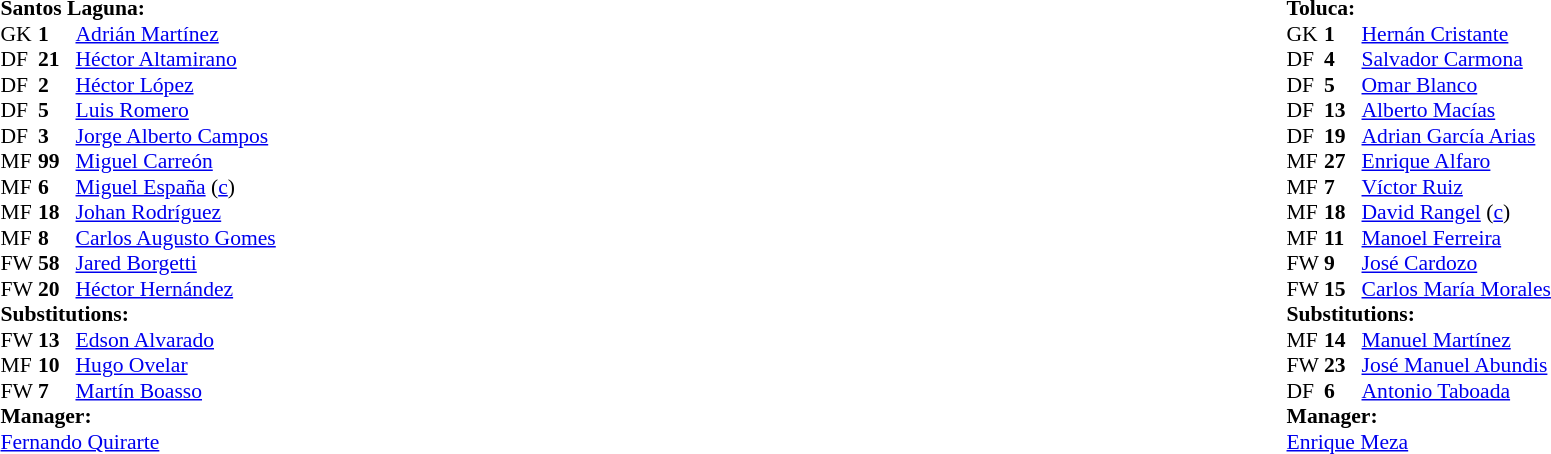<table width="100%">
<tr>
<td valign="top" width="50%"><br><table style="font-size: 90%" cellspacing="0" cellpadding="0">
<tr>
<td colspan="4"><strong>Santos Laguna:</strong></td>
</tr>
<tr>
<th width=25></th>
<th width=25></th>
</tr>
<tr>
<td>GK</td>
<td><strong>1</strong></td>
<td> <a href='#'>Adrián Martínez</a></td>
</tr>
<tr>
<td>DF</td>
<td><strong>21</strong></td>
<td> <a href='#'>Héctor Altamirano</a></td>
</tr>
<tr>
<td>DF</td>
<td><strong>2</strong></td>
<td> <a href='#'>Héctor López</a></td>
</tr>
<tr>
<td>DF</td>
<td><strong>5</strong></td>
<td> <a href='#'>Luis Romero</a></td>
<td></td>
</tr>
<tr>
<td>DF</td>
<td><strong>3</strong></td>
<td> <a href='#'>Jorge Alberto Campos</a></td>
<td></td>
<td></td>
</tr>
<tr>
<td>MF</td>
<td><strong>99</strong></td>
<td> <a href='#'>Miguel Carreón</a></td>
<td></td>
<td></td>
</tr>
<tr>
<td>MF</td>
<td><strong>6</strong></td>
<td> <a href='#'>Miguel España</a> (<a href='#'>c</a>)</td>
<td></td>
</tr>
<tr>
<td>MF</td>
<td><strong>18</strong></td>
<td> <a href='#'>Johan Rodríguez</a></td>
<td></td>
</tr>
<tr>
<td>MF</td>
<td><strong>8</strong></td>
<td> <a href='#'>Carlos Augusto Gomes</a></td>
<td></td>
<td></td>
</tr>
<tr>
<td>FW</td>
<td><strong>58</strong></td>
<td> <a href='#'>Jared Borgetti</a></td>
</tr>
<tr>
<td>FW</td>
<td><strong>20</strong></td>
<td> <a href='#'>Héctor Hernández</a></td>
<td></td>
<td></td>
</tr>
<tr>
<td colspan=3><strong>Substitutions:</strong></td>
</tr>
<tr>
<td>FW</td>
<td><strong>13</strong></td>
<td> <a href='#'>Edson Alvarado</a></td>
<td></td>
<td></td>
</tr>
<tr>
<td>MF</td>
<td><strong>10</strong></td>
<td> <a href='#'>Hugo Ovelar</a></td>
<td></td>
<td></td>
</tr>
<tr>
<td>FW</td>
<td><strong>7</strong></td>
<td> <a href='#'>Martín Boasso</a></td>
<td></td>
<td></td>
</tr>
<tr>
<td colspan=3><strong>Manager:</strong></td>
</tr>
<tr>
<td colspan=4> <a href='#'>Fernando Quirarte</a></td>
</tr>
</table>
</td>
<td valign=top></td>
<td valign=top width=50%><br><table style="font-size: 90%" cellspacing="0" cellpadding="0" align=center>
<tr>
<td colspan="4"><strong>Toluca:</strong></td>
</tr>
<tr>
<th width=25></th>
<th width=25></th>
</tr>
<tr>
<td>GK</td>
<td><strong>1</strong></td>
<td> <a href='#'>Hernán Cristante</a></td>
</tr>
<tr>
<td>DF</td>
<td><strong>4</strong></td>
<td> <a href='#'>Salvador Carmona</a></td>
<td></td>
</tr>
<tr>
<td>DF</td>
<td><strong>5</strong></td>
<td> <a href='#'>Omar Blanco</a></td>
</tr>
<tr>
<td>DF</td>
<td><strong>13</strong></td>
<td> <a href='#'>Alberto Macías</a></td>
</tr>
<tr>
<td>DF</td>
<td><strong>19</strong></td>
<td> <a href='#'>Adrian García Arias</a></td>
</tr>
<tr>
<td>MF</td>
<td><strong>27</strong></td>
<td> <a href='#'>Enrique Alfaro</a></td>
<td></td>
<td></td>
</tr>
<tr>
<td>MF</td>
<td><strong>7</strong></td>
<td> <a href='#'>Víctor Ruiz</a></td>
</tr>
<tr>
<td>MF</td>
<td><strong>18</strong></td>
<td> <a href='#'>David Rangel</a> (<a href='#'>c</a>)</td>
<td></td>
</tr>
<tr>
<td>MF</td>
<td><strong>11</strong></td>
<td> <a href='#'>Manoel Ferreira</a></td>
<td></td>
<td></td>
</tr>
<tr>
<td>FW</td>
<td><strong>9</strong></td>
<td> <a href='#'>José Cardozo</a></td>
</tr>
<tr>
<td>FW</td>
<td><strong>15</strong></td>
<td> <a href='#'>Carlos María Morales</a></td>
<td></td>
<td></td>
</tr>
<tr>
<td colspan=3><strong>Substitutions:</strong></td>
</tr>
<tr>
<td>MF</td>
<td><strong>14</strong></td>
<td> <a href='#'>Manuel Martínez</a></td>
<td></td>
<td></td>
</tr>
<tr>
<td>FW</td>
<td><strong>23</strong></td>
<td> <a href='#'>José Manuel Abundis</a></td>
<td></td>
<td></td>
</tr>
<tr>
<td>DF</td>
<td><strong>6</strong></td>
<td> <a href='#'>Antonio Taboada</a></td>
<td></td>
<td></td>
</tr>
<tr>
<td colspan=3><strong>Manager:</strong></td>
</tr>
<tr>
<td colspan=4> <a href='#'>Enrique Meza</a></td>
</tr>
</table>
</td>
</tr>
</table>
